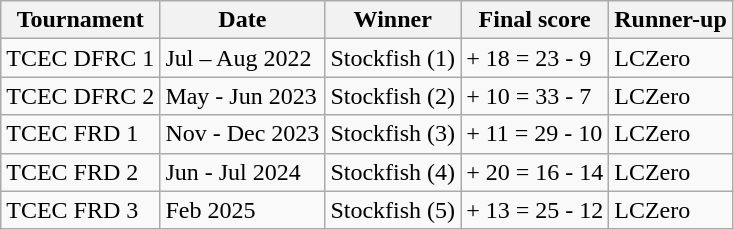<table class="wikitable sortable">
<tr>
<th>Tournament</th>
<th>Date</th>
<th>Winner</th>
<th>Final score</th>
<th>Runner-up</th>
</tr>
<tr>
<td>TCEC DFRC 1</td>
<td>Jul – Aug 2022</td>
<td>Stockfish  (1)</td>
<td>+ 18 = 23 - 9</td>
<td>LCZero </td>
</tr>
<tr>
<td>TCEC DFRC 2</td>
<td>May - Jun 2023</td>
<td>Stockfish  (2)</td>
<td>+ 10 = 33 - 7</td>
<td>LCZero </td>
</tr>
<tr>
<td>TCEC FRD 1</td>
<td>Nov - Dec 2023</td>
<td>Stockfish  (3)</td>
<td>+ 11 = 29 - 10</td>
<td>LCZero </td>
</tr>
<tr>
<td>TCEC FRD 2</td>
<td>Jun - Jul 2024</td>
<td>Stockfish  (4)</td>
<td>+ 20 = 16 - 14</td>
<td>LCZero </td>
</tr>
<tr>
<td>TCEC FRD 3</td>
<td>Feb 2025</td>
<td>Stockfish  (5)</td>
<td>+ 13 = 25 - 12</td>
<td>LCZero </td>
</tr>
</table>
